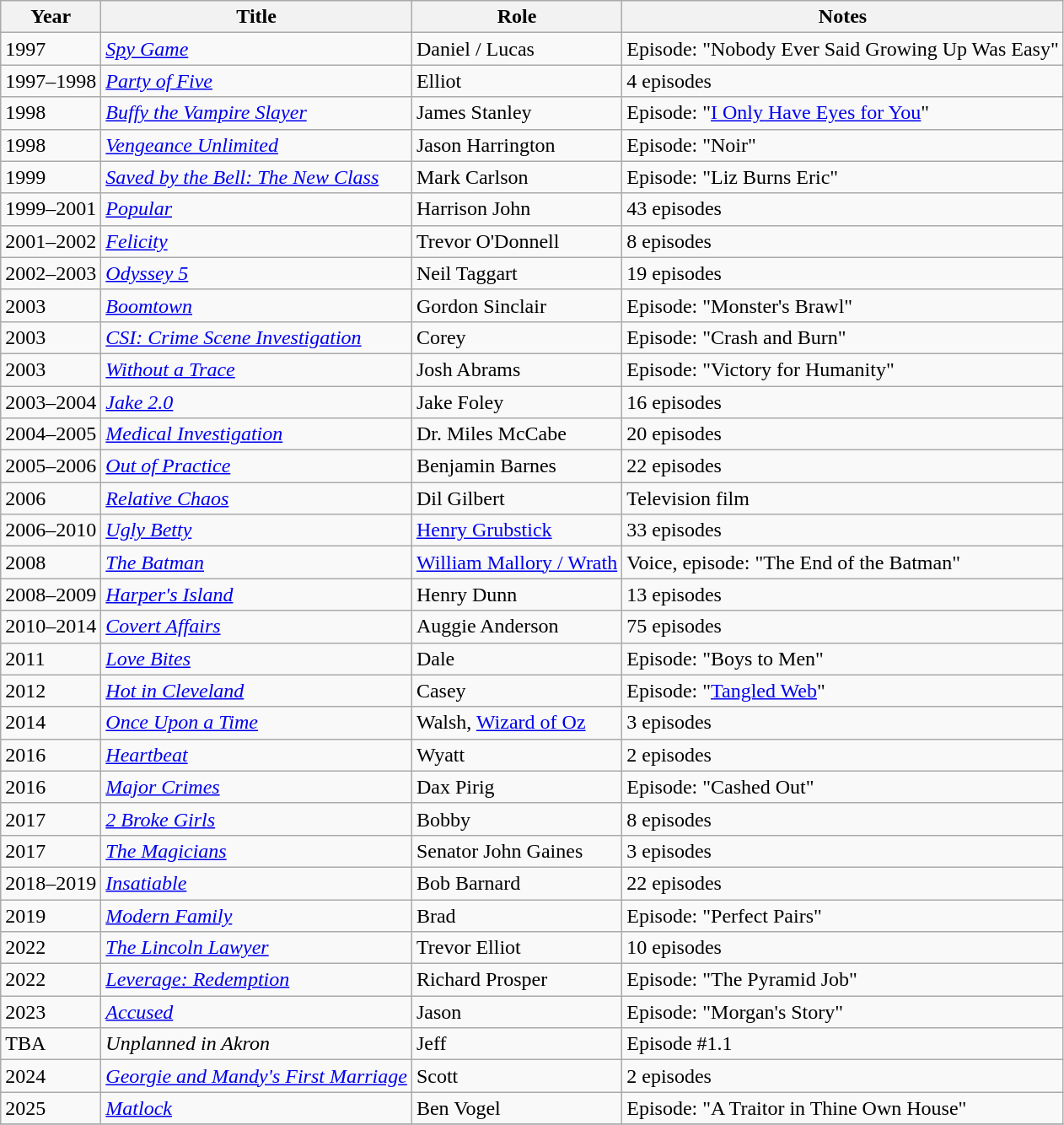<table class="wikitable sortable">
<tr>
<th>Year</th>
<th>Title</th>
<th>Role</th>
<th>Notes</th>
</tr>
<tr>
<td>1997</td>
<td><em><a href='#'>Spy Game</a></em></td>
<td>Daniel / Lucas</td>
<td>Episode: "Nobody Ever Said Growing Up Was Easy"</td>
</tr>
<tr>
<td>1997–1998</td>
<td><em><a href='#'>Party of Five</a></em></td>
<td>Elliot</td>
<td>4 episodes</td>
</tr>
<tr>
<td>1998</td>
<td><em><a href='#'>Buffy the Vampire Slayer</a></em></td>
<td>James Stanley</td>
<td>Episode: "<a href='#'>I Only Have Eyes for You</a>"</td>
</tr>
<tr>
<td>1998</td>
<td><em><a href='#'>Vengeance Unlimited</a></em></td>
<td>Jason Harrington</td>
<td>Episode: "Noir"</td>
</tr>
<tr>
<td>1999</td>
<td><em><a href='#'>Saved by the Bell: The New Class</a></em></td>
<td>Mark Carlson</td>
<td>Episode: "Liz Burns Eric"</td>
</tr>
<tr>
<td>1999–2001</td>
<td><em><a href='#'>Popular</a></em></td>
<td>Harrison John</td>
<td>43 episodes</td>
</tr>
<tr>
<td>2001–2002</td>
<td><em><a href='#'>Felicity</a></em></td>
<td>Trevor O'Donnell</td>
<td>8 episodes</td>
</tr>
<tr>
<td>2002–2003</td>
<td><em><a href='#'>Odyssey 5</a></em></td>
<td>Neil Taggart</td>
<td>19 episodes</td>
</tr>
<tr>
<td>2003</td>
<td><em><a href='#'>Boomtown</a></em></td>
<td>Gordon Sinclair</td>
<td>Episode: "Monster's Brawl"</td>
</tr>
<tr>
<td>2003</td>
<td><em><a href='#'>CSI: Crime Scene Investigation</a></em></td>
<td>Corey</td>
<td>Episode: "Crash and Burn"</td>
</tr>
<tr>
<td>2003</td>
<td><em><a href='#'>Without a Trace</a></em></td>
<td>Josh Abrams</td>
<td>Episode: "Victory for Humanity"</td>
</tr>
<tr>
<td>2003–2004</td>
<td><em><a href='#'>Jake 2.0</a></em></td>
<td>Jake Foley</td>
<td>16 episodes</td>
</tr>
<tr>
<td>2004–2005</td>
<td><em><a href='#'>Medical Investigation</a></em></td>
<td>Dr. Miles McCabe</td>
<td>20 episodes</td>
</tr>
<tr>
<td>2005–2006</td>
<td><em><a href='#'>Out of Practice</a></em></td>
<td>Benjamin Barnes</td>
<td>22 episodes</td>
</tr>
<tr>
<td>2006</td>
<td><em><a href='#'>Relative Chaos</a></em></td>
<td>Dil Gilbert</td>
<td>Television film</td>
</tr>
<tr>
<td>2006–2010</td>
<td><em><a href='#'>Ugly Betty</a></em></td>
<td><a href='#'>Henry Grubstick</a></td>
<td>33 episodes</td>
</tr>
<tr>
<td>2008</td>
<td><em><a href='#'>The Batman</a></em></td>
<td><a href='#'>William Mallory / Wrath</a></td>
<td>Voice, episode: "The End of the Batman"</td>
</tr>
<tr>
<td>2008–2009</td>
<td><em><a href='#'>Harper's Island</a></em></td>
<td>Henry Dunn</td>
<td>13 episodes</td>
</tr>
<tr>
<td>2010–2014</td>
<td><em><a href='#'>Covert Affairs</a></em></td>
<td>Auggie Anderson</td>
<td>75 episodes</td>
</tr>
<tr>
<td>2011</td>
<td><em><a href='#'>Love Bites</a></em></td>
<td>Dale</td>
<td>Episode: "Boys to Men"</td>
</tr>
<tr>
<td>2012</td>
<td><em><a href='#'>Hot in Cleveland</a></em></td>
<td>Casey</td>
<td>Episode: "<a href='#'>Tangled Web</a>"</td>
</tr>
<tr>
<td>2014</td>
<td><em><a href='#'>Once Upon a Time</a></em></td>
<td>Walsh, <a href='#'>Wizard of Oz</a></td>
<td>3 episodes</td>
</tr>
<tr>
<td>2016</td>
<td><em><a href='#'>Heartbeat</a></em></td>
<td>Wyatt</td>
<td>2 episodes</td>
</tr>
<tr>
<td>2016</td>
<td><em><a href='#'>Major Crimes</a></em></td>
<td>Dax Pirig</td>
<td>Episode: "Cashed Out"</td>
</tr>
<tr>
<td>2017</td>
<td><em><a href='#'>2 Broke Girls</a></em></td>
<td>Bobby</td>
<td>8 episodes</td>
</tr>
<tr>
<td>2017</td>
<td><em><a href='#'>The Magicians</a></em></td>
<td>Senator John Gaines</td>
<td>3 episodes</td>
</tr>
<tr>
<td>2018–2019</td>
<td><em><a href='#'>Insatiable</a></em></td>
<td>Bob Barnard</td>
<td>22 episodes</td>
</tr>
<tr>
<td>2019</td>
<td><em><a href='#'>Modern Family</a></em></td>
<td>Brad</td>
<td>Episode: "Perfect Pairs"</td>
</tr>
<tr>
<td>2022</td>
<td><em><a href='#'>The Lincoln Lawyer</a></em></td>
<td>Trevor Elliot</td>
<td>10 episodes</td>
</tr>
<tr>
<td>2022</td>
<td><em><a href='#'>Leverage: Redemption</a></em></td>
<td>Richard Prosper</td>
<td>Episode: "The Pyramid Job"</td>
</tr>
<tr>
<td>2023</td>
<td><em><a href='#'>Accused</a></em></td>
<td>Jason</td>
<td>Episode: "Morgan's Story"</td>
</tr>
<tr>
<td>TBA</td>
<td><em>Unplanned in Akron</em></td>
<td>Jeff</td>
<td>Episode #1.1</td>
</tr>
<tr>
<td>2024</td>
<td><em><a href='#'>Georgie and Mandy's First Marriage</a></em></td>
<td>Scott</td>
<td>2 episodes</td>
</tr>
<tr>
<td>2025</td>
<td><em><a href='#'>Matlock</a></em></td>
<td>Ben Vogel</td>
<td>Episode: "A Traitor in Thine Own House"</td>
</tr>
<tr>
</tr>
</table>
